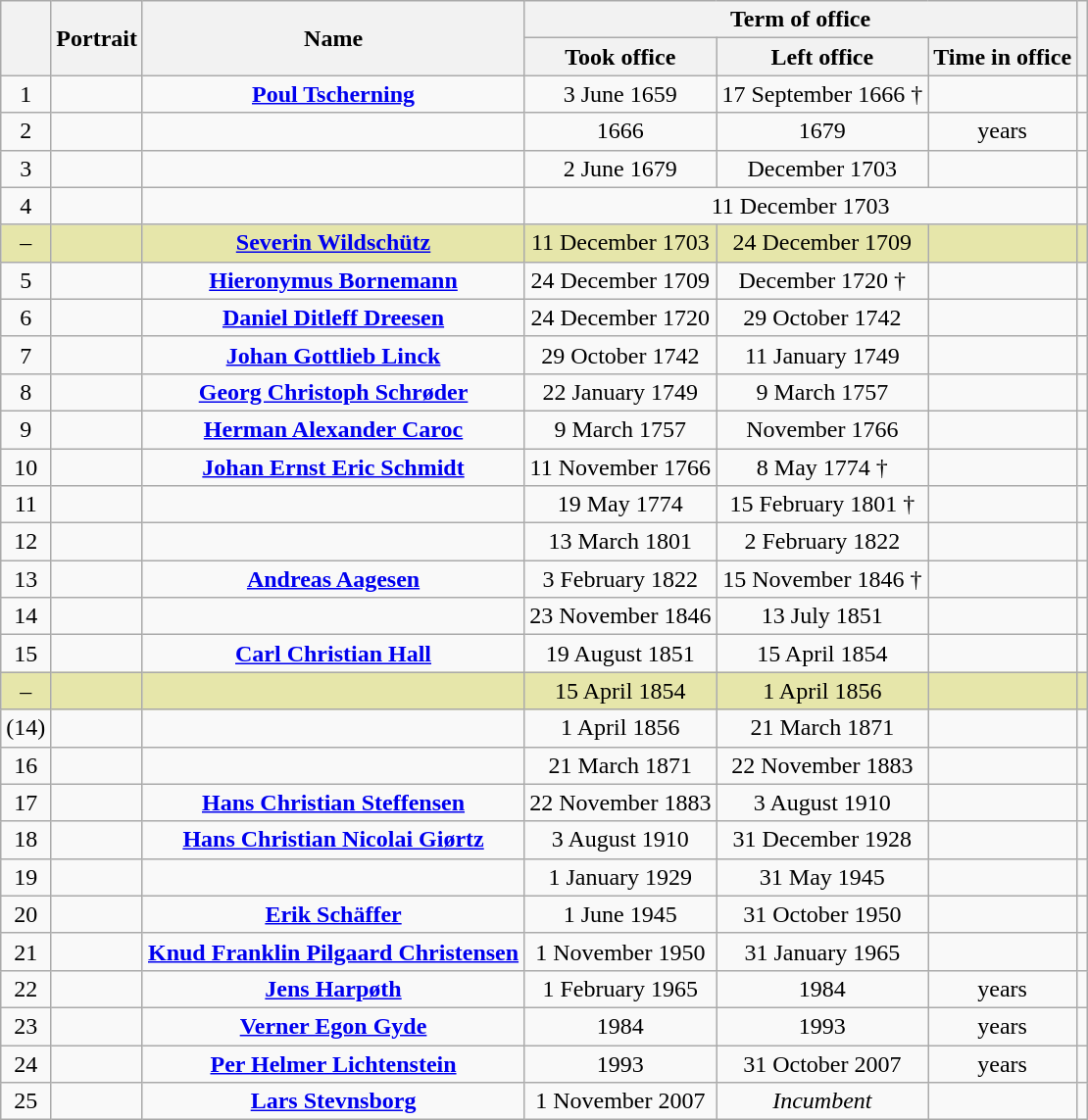<table class="wikitable" style="text-align:center">
<tr>
<th rowspan=2></th>
<th rowspan=2>Portrait</th>
<th rowspan=2>Name<br></th>
<th colspan=3>Term of office</th>
<th rowspan=2></th>
</tr>
<tr>
<th>Took office</th>
<th>Left office</th>
<th>Time in office</th>
</tr>
<tr>
<td>1</td>
<td></td>
<td><strong><a href='#'>Poul Tscherning</a></strong><br></td>
<td>3 June 1659</td>
<td>17 September 1666 †</td>
<td></td>
<td></td>
</tr>
<tr>
<td>2</td>
<td></td>
<td><strong></strong><br></td>
<td>1666</td>
<td>1679</td>
<td> years</td>
<td></td>
</tr>
<tr>
<td>3</td>
<td></td>
<td><strong></strong><br></td>
<td>2 June 1679</td>
<td>December 1703</td>
<td></td>
<td></td>
</tr>
<tr>
<td>4</td>
<td></td>
<td><strong></strong><br></td>
<td colspan=3>11 December 1703</td>
<td></td>
</tr>
<tr style="background:#e6e6aa;">
<td>–</td>
<td></td>
<td><strong><a href='#'>Severin Wildschütz</a></strong><br></td>
<td>11 December 1703</td>
<td>24 December 1709</td>
<td></td>
<td></td>
</tr>
<tr>
<td>5</td>
<td></td>
<td><strong><a href='#'>Hieronymus Bornemann</a></strong><br></td>
<td>24 December 1709</td>
<td>December 1720 †</td>
<td></td>
<td></td>
</tr>
<tr>
<td>6</td>
<td></td>
<td><strong><a href='#'>Daniel Ditleff Dreesen</a></strong><br></td>
<td>24 December 1720</td>
<td>29 October 1742</td>
<td></td>
<td></td>
</tr>
<tr>
<td>7</td>
<td></td>
<td><strong><a href='#'>Johan Gottlieb Linck</a></strong><br></td>
<td>29 October 1742</td>
<td>11 January 1749</td>
<td></td>
<td></td>
</tr>
<tr>
<td>8</td>
<td></td>
<td><strong><a href='#'>Georg Christoph Schrøder</a></strong></td>
<td>22 January 1749</td>
<td>9 March 1757</td>
<td></td>
<td></td>
</tr>
<tr>
<td>9</td>
<td></td>
<td><strong><a href='#'>Herman Alexander Caroc</a></strong><br></td>
<td>9 March 1757</td>
<td>November 1766</td>
<td></td>
<td></td>
</tr>
<tr>
<td>10</td>
<td></td>
<td><strong><a href='#'>Johan Ernst Eric Schmidt</a></strong><br></td>
<td>11 November 1766</td>
<td>8 May 1774 †</td>
<td></td>
<td></td>
</tr>
<tr>
<td>11</td>
<td></td>
<td><strong></strong><br></td>
<td>19 May 1774</td>
<td>15 February 1801 †</td>
<td></td>
<td></td>
</tr>
<tr>
<td>12</td>
<td></td>
<td><strong></strong><br></td>
<td>13 March 1801</td>
<td>2 February 1822</td>
<td></td>
<td></td>
</tr>
<tr>
<td>13</td>
<td></td>
<td><strong><a href='#'>Andreas Aagesen</a></strong><br></td>
<td>3 February 1822</td>
<td>15 November 1846 †</td>
<td></td>
<td></td>
</tr>
<tr>
<td>14</td>
<td></td>
<td><strong></strong><br></td>
<td>23 November 1846</td>
<td>13 July 1851</td>
<td></td>
<td></td>
</tr>
<tr>
<td>15</td>
<td></td>
<td><strong><a href='#'>Carl Christian Hall</a></strong><br></td>
<td>19 August 1851</td>
<td>15 April 1854</td>
<td></td>
<td></td>
</tr>
<tr style="background:#e6e6aa;">
<td>–</td>
<td></td>
<td><strong></strong><br></td>
<td>15 April 1854</td>
<td>1 April 1856</td>
<td></td>
<td></td>
</tr>
<tr>
<td>(14)</td>
<td></td>
<td><strong></strong><br></td>
<td>1 April 1856</td>
<td>21 March 1871</td>
<td></td>
<td></td>
</tr>
<tr>
<td>16</td>
<td></td>
<td><strong></strong><br></td>
<td>21 March 1871</td>
<td>22 November 1883</td>
<td></td>
<td></td>
</tr>
<tr>
<td>17</td>
<td></td>
<td><strong><a href='#'>Hans Christian Steffensen</a></strong><br></td>
<td>22 November 1883</td>
<td>3 August 1910</td>
<td></td>
<td></td>
</tr>
<tr>
<td>18</td>
<td></td>
<td><strong><a href='#'>Hans Christian Nicolai Giørtz</a></strong><br></td>
<td>3 August 1910</td>
<td>31 December 1928</td>
<td></td>
<td></td>
</tr>
<tr>
<td>19</td>
<td></td>
<td><strong></strong><br></td>
<td>1 January 1929</td>
<td>31 May 1945</td>
<td></td>
<td></td>
</tr>
<tr>
<td>20</td>
<td></td>
<td><strong><a href='#'>Erik Schäffer</a></strong><br></td>
<td>1 June 1945</td>
<td>31 October 1950</td>
<td></td>
<td></td>
</tr>
<tr>
<td>21</td>
<td></td>
<td><strong><a href='#'>Knud Franklin Pilgaard Christensen</a></strong><br></td>
<td>1 November 1950</td>
<td>31 January 1965</td>
<td></td>
<td></td>
</tr>
<tr>
<td>22</td>
<td></td>
<td><strong><a href='#'>Jens Harpøth</a></strong><br></td>
<td>1 February 1965</td>
<td>1984</td>
<td> years</td>
<td></td>
</tr>
<tr>
<td>23</td>
<td></td>
<td><strong><a href='#'>Verner Egon Gyde</a></strong><br></td>
<td>1984</td>
<td>1993</td>
<td> years</td>
<td></td>
</tr>
<tr>
<td>24</td>
<td></td>
<td><strong><a href='#'>Per Helmer Lichtenstein</a></strong><br></td>
<td>1993</td>
<td>31 October 2007</td>
<td> years</td>
<td></td>
</tr>
<tr>
<td>25</td>
<td></td>
<td><strong><a href='#'>Lars Stevnsborg</a></strong></td>
<td>1 November 2007</td>
<td><em>Incumbent</em></td>
<td></td>
<td></td>
</tr>
</table>
